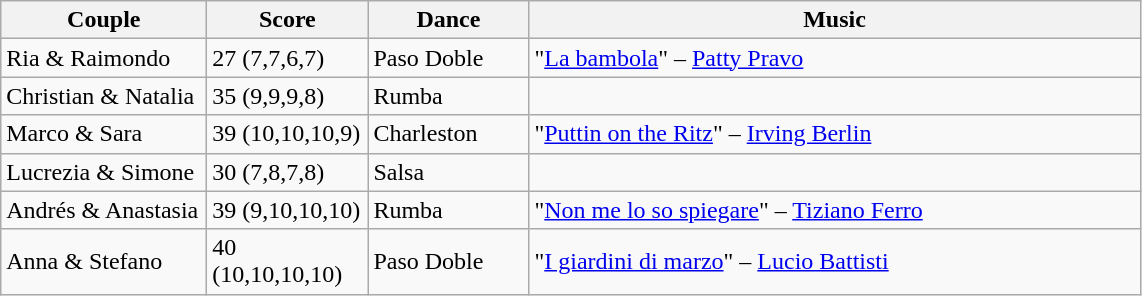<table class="wikitable">
<tr>
<th width="130">Couple</th>
<th width="100">Score</th>
<th width="100">Dance</th>
<th width="400">Music</th>
</tr>
<tr>
<td>Ria & Raimondo</td>
<td>27 (7,7,6,7)</td>
<td>Paso Doble</td>
<td>"<a href='#'>La bambola</a>" – <a href='#'>Patty Pravo</a></td>
</tr>
<tr>
<td>Christian & Natalia</td>
<td>35 (9,9,9,8)</td>
<td>Rumba</td>
<td></td>
</tr>
<tr>
<td>Marco & Sara</td>
<td>39 (10,10,10,9)</td>
<td>Charleston</td>
<td>"<a href='#'>Puttin on the Ritz</a>" – <a href='#'>Irving Berlin</a></td>
</tr>
<tr>
<td>Lucrezia & Simone</td>
<td>30 (7,8,7,8)</td>
<td>Salsa</td>
<td></td>
</tr>
<tr>
<td>Andrés & Anastasia</td>
<td>39 (9,10,10,10)</td>
<td>Rumba</td>
<td>"<a href='#'>Non me lo so spiegare</a>" – <a href='#'>Tiziano Ferro</a></td>
</tr>
<tr>
<td>Anna & Stefano</td>
<td>40 (10,10,10,10)</td>
<td>Paso Doble</td>
<td>"<a href='#'>I giardini di marzo</a>" – <a href='#'>Lucio Battisti</a></td>
</tr>
</table>
